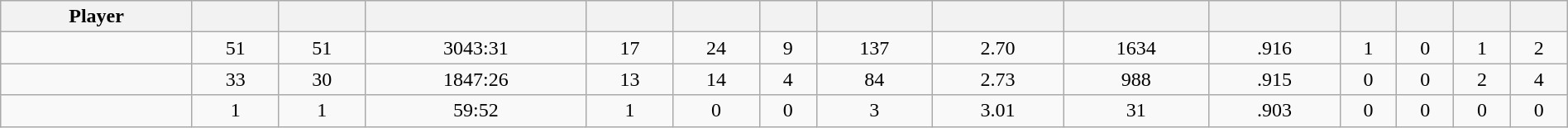<table class="wikitable sortable" style="width:100%; text-align:center;">
<tr>
<th>Player</th>
<th></th>
<th></th>
<th></th>
<th></th>
<th></th>
<th></th>
<th></th>
<th></th>
<th></th>
<th></th>
<th></th>
<th></th>
<th></th>
<th></th>
</tr>
<tr>
<td style=white-space:nowrap></td>
<td>51</td>
<td>51</td>
<td>3043:31</td>
<td>17</td>
<td>24</td>
<td>9</td>
<td>137</td>
<td>2.70</td>
<td>1634</td>
<td>.916</td>
<td>1</td>
<td>0</td>
<td>1</td>
<td>2</td>
</tr>
<tr>
<td style=white-space:nowrap></td>
<td>33</td>
<td>30</td>
<td>1847:26</td>
<td>13</td>
<td>14</td>
<td>4</td>
<td>84</td>
<td>2.73</td>
<td>988</td>
<td>.915</td>
<td>0</td>
<td>0</td>
<td>2</td>
<td>4</td>
</tr>
<tr>
<td style=white-space:nowrap></td>
<td>1</td>
<td>1</td>
<td>59:52</td>
<td>1</td>
<td>0</td>
<td>0</td>
<td>3</td>
<td>3.01</td>
<td>31</td>
<td>.903</td>
<td>0</td>
<td>0</td>
<td>0</td>
<td>0</td>
</tr>
</table>
